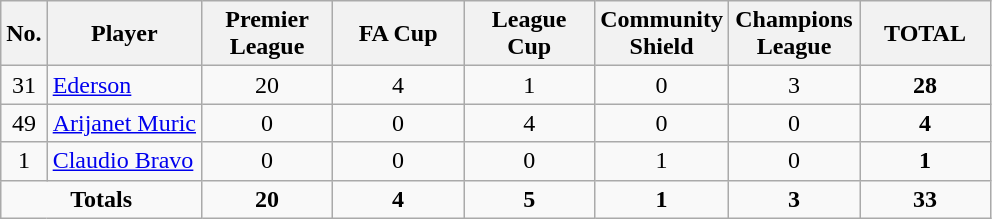<table class="wikitable sortable alternance" style="text-align:center">
<tr>
<th>No.</th>
<th>Player</th>
<th width=80>Premier League</th>
<th width=80>FA Cup</th>
<th width=80>League Cup</th>
<th width=80>Community Shield</th>
<th width=80>Champions League</th>
<th width=80>TOTAL</th>
</tr>
<tr>
<td>31</td>
<td align="left"> <a href='#'>Ederson</a></td>
<td>20</td>
<td>4</td>
<td>1</td>
<td>0</td>
<td>3</td>
<td><strong>28</strong></td>
</tr>
<tr>
<td>49</td>
<td align="left"> <a href='#'>Arijanet Muric</a></td>
<td>0</td>
<td>0</td>
<td>4</td>
<td>0</td>
<td>0</td>
<td><strong>4</strong></td>
</tr>
<tr>
<td>1</td>
<td align="left"> <a href='#'>Claudio Bravo</a></td>
<td>0</td>
<td>0</td>
<td>0</td>
<td>1</td>
<td>0</td>
<td><strong>1</strong></td>
</tr>
<tr class="sortbottom">
<td colspan="2"><strong>Totals</strong></td>
<td><strong>20</strong></td>
<td><strong>4</strong></td>
<td><strong>5</strong></td>
<td><strong>1</strong></td>
<td><strong>3</strong></td>
<td><strong>33</strong></td>
</tr>
</table>
